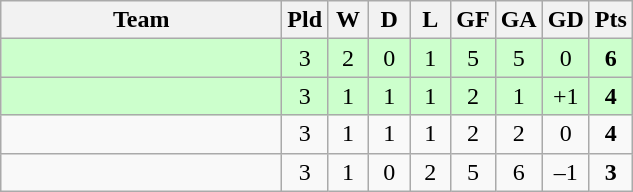<table class="wikitable" style="text-align:center;">
<tr>
<th width=180>Team</th>
<th width=20>Pld</th>
<th width=20>W</th>
<th width=20>D</th>
<th width=20>L</th>
<th width=20>GF</th>
<th width=20>GA</th>
<th width=20>GD</th>
<th width=20>Pts</th>
</tr>
<tr bgcolor=#ccffcc>
<td align="left"></td>
<td>3</td>
<td>2</td>
<td>0</td>
<td>1</td>
<td>5</td>
<td>5</td>
<td>0</td>
<td><strong>6</strong></td>
</tr>
<tr bgcolor=#ccffcc>
<td align="left"></td>
<td>3</td>
<td>1</td>
<td>1</td>
<td>1</td>
<td>2</td>
<td>1</td>
<td>+1</td>
<td><strong>4</strong></td>
</tr>
<tr>
<td align="left"></td>
<td>3</td>
<td>1</td>
<td>1</td>
<td>1</td>
<td>2</td>
<td>2</td>
<td>0</td>
<td><strong>4</strong></td>
</tr>
<tr>
<td align="left"><em></em></td>
<td>3</td>
<td>1</td>
<td>0</td>
<td>2</td>
<td>5</td>
<td>6</td>
<td>–1</td>
<td><strong>3</strong></td>
</tr>
</table>
